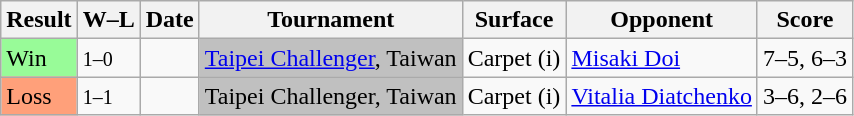<table class="sortable wikitable">
<tr>
<th>Result</th>
<th class="unsortable">W–L</th>
<th>Date</th>
<th>Tournament</th>
<th>Surface</th>
<th>Opponent</th>
<th class="unsortable">Score</th>
</tr>
<tr>
<td style="background:#98fb98;">Win</td>
<td><small>1–0</small></td>
<td><a href='#'></a></td>
<td style="background:silver;"><a href='#'>Taipei Challenger</a>, Taiwan</td>
<td>Carpet (i)</td>
<td> <a href='#'>Misaki Doi</a></td>
<td>7–5, 6–3</td>
</tr>
<tr>
<td style="background:#ffa07a;">Loss</td>
<td><small>1–1</small></td>
<td><a href='#'></a></td>
<td style="background:silver;">Taipei Challenger, Taiwan</td>
<td>Carpet (i)</td>
<td> <a href='#'>Vitalia Diatchenko</a></td>
<td>3–6, 2–6</td>
</tr>
</table>
